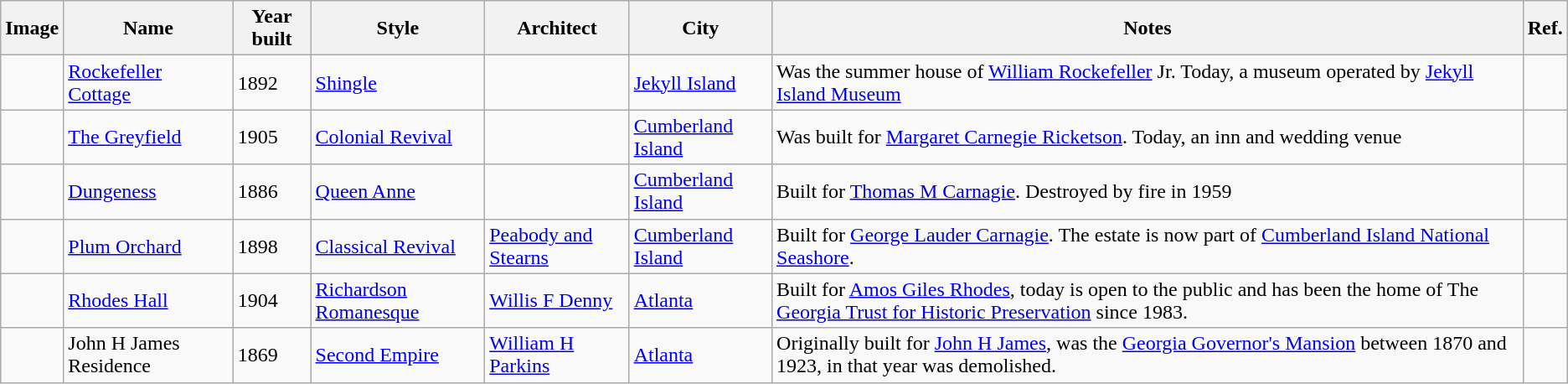<table class="wikitable sortable">
<tr>
<th>Image</th>
<th>Name</th>
<th>Year built</th>
<th>Style</th>
<th>Architect</th>
<th>City</th>
<th>Notes</th>
<th>Ref.</th>
</tr>
<tr>
<td></td>
<td><a href='#'>Rockefeller Cottage</a></td>
<td>1892</td>
<td><a href='#'>Shingle</a></td>
<td></td>
<td><a href='#'>Jekyll Island</a></td>
<td>Was the summer house of <a href='#'>William Rockefeller</a> Jr. Today, a museum operated by <a href='#'>Jekyll Island Museum</a></td>
<td></td>
</tr>
<tr>
<td></td>
<td><a href='#'>The Greyfield</a></td>
<td>1905</td>
<td><a href='#'>Colonial Revival</a></td>
<td></td>
<td><a href='#'>Cumberland Island</a></td>
<td>Was built for <a href='#'>Margaret Carnegie Ricketson</a>. Today, an inn and wedding venue</td>
<td></td>
</tr>
<tr>
<td></td>
<td><a href='#'>Dungeness</a></td>
<td>1886</td>
<td><a href='#'>Queen Anne</a></td>
<td></td>
<td><a href='#'>Cumberland Island</a></td>
<td>Built for <a href='#'>Thomas M Carnagie</a>. Destroyed by fire in 1959</td>
<td></td>
</tr>
<tr>
<td></td>
<td><a href='#'>Plum Orchard</a></td>
<td>1898</td>
<td><a href='#'>Classical Revival</a></td>
<td><a href='#'>Peabody and Stearns</a></td>
<td><a href='#'>Cumberland Island</a></td>
<td>Built for <a href='#'>George Lauder Carnagie</a>. The estate is now part of <a href='#'>Cumberland Island National Seashore</a>.</td>
<td></td>
</tr>
<tr>
<td></td>
<td><a href='#'>Rhodes Hall</a></td>
<td>1904</td>
<td><a href='#'>Richardson Romanesque</a></td>
<td><a href='#'>Willis F Denny</a></td>
<td><a href='#'>Atlanta</a></td>
<td>Built for <a href='#'>Amos Giles Rhodes</a>, today is open to the public and has been the home of The <a href='#'>Georgia Trust for Historic Preservation</a> since 1983.</td>
<td></td>
</tr>
<tr>
<td></td>
<td>John H James Residence</td>
<td>1869</td>
<td><a href='#'>Second Empire</a></td>
<td><a href='#'>William H Parkins</a></td>
<td><a href='#'>Atlanta</a></td>
<td>Originally built for <a href='#'>John H James</a>, was the <a href='#'>Georgia Governor's Mansion</a> between 1870 and 1923, in that year was demolished.</td>
<td></td>
</tr>
</table>
